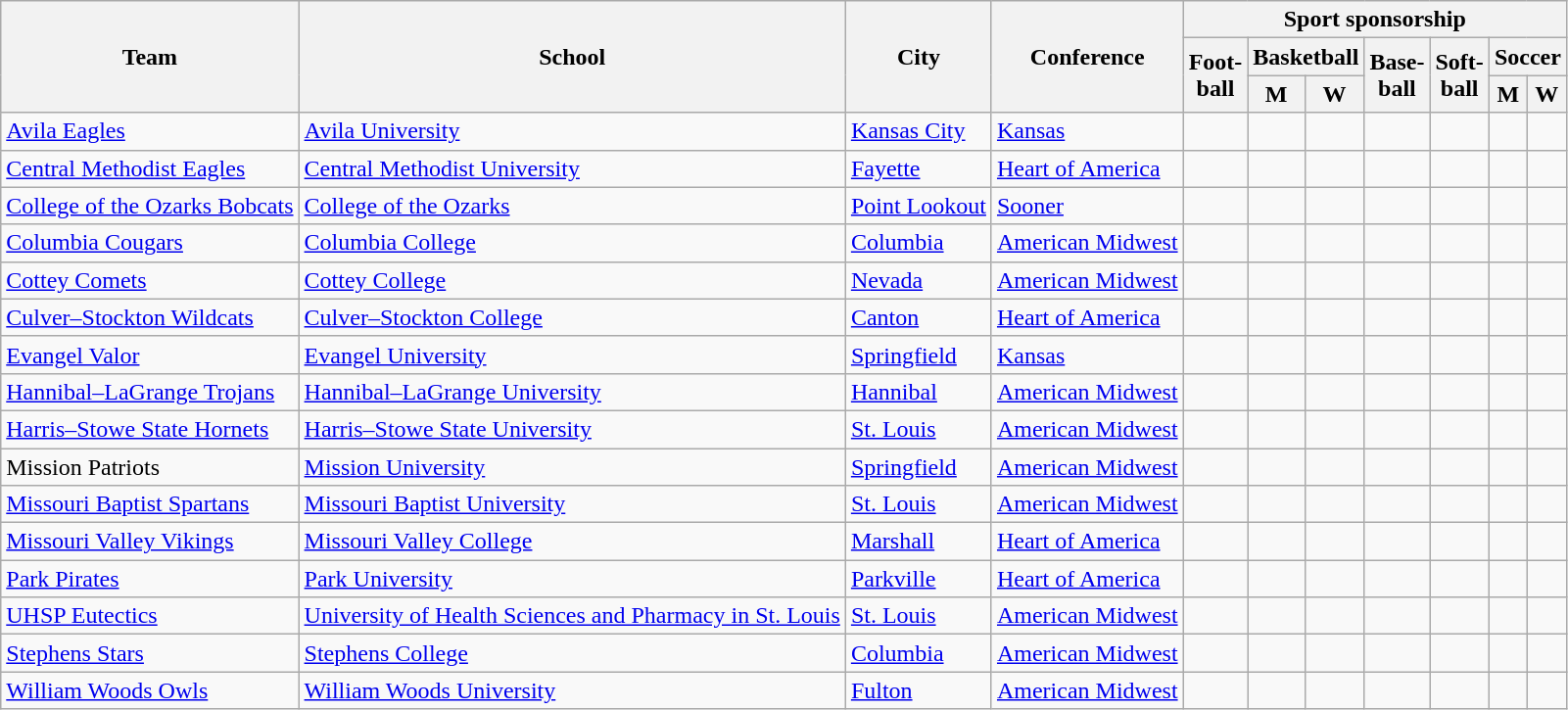<table class="sortable wikitable">
<tr>
<th rowspan=3>Team</th>
<th rowspan=3>School</th>
<th rowspan=3>City</th>
<th rowspan=3>Conference</th>
<th colspan=7>Sport sponsorship</th>
</tr>
<tr>
<th rowspan=2>Foot-<br>ball</th>
<th colspan=2>Basketball</th>
<th rowspan=2>Base-<br>ball</th>
<th rowspan=2>Soft-<br>ball</th>
<th colspan=2>Soccer</th>
</tr>
<tr>
<th>M</th>
<th>W</th>
<th>M</th>
<th>W</th>
</tr>
<tr>
<td><a href='#'>Avila Eagles</a></td>
<td><a href='#'>Avila University</a></td>
<td><a href='#'>Kansas City</a></td>
<td><a href='#'>Kansas</a></td>
<td></td>
<td></td>
<td></td>
<td></td>
<td></td>
<td></td>
<td></td>
</tr>
<tr>
<td><a href='#'>Central Methodist Eagles</a></td>
<td><a href='#'>Central Methodist University</a></td>
<td><a href='#'>Fayette</a></td>
<td><a href='#'>Heart of America</a></td>
<td></td>
<td></td>
<td></td>
<td></td>
<td></td>
<td></td>
<td></td>
</tr>
<tr>
<td><a href='#'>College of the Ozarks Bobcats</a></td>
<td><a href='#'>College of the Ozarks</a></td>
<td><a href='#'>Point Lookout</a></td>
<td><a href='#'>Sooner</a></td>
<td></td>
<td></td>
<td></td>
<td></td>
<td></td>
<td></td>
<td></td>
</tr>
<tr>
<td><a href='#'>Columbia Cougars</a></td>
<td><a href='#'>Columbia College</a></td>
<td><a href='#'>Columbia</a></td>
<td><a href='#'>American Midwest</a></td>
<td></td>
<td></td>
<td></td>
<td></td>
<td></td>
<td></td>
<td></td>
</tr>
<tr>
<td><a href='#'>Cottey Comets</a></td>
<td><a href='#'>Cottey College</a></td>
<td><a href='#'>Nevada</a></td>
<td><a href='#'>American Midwest</a></td>
<td> </td>
<td></td>
<td></td>
<td></td>
<td></td>
<td></td>
<td></td>
</tr>
<tr>
<td><a href='#'>Culver–Stockton Wildcats</a></td>
<td><a href='#'>Culver–Stockton College</a></td>
<td><a href='#'>Canton</a></td>
<td><a href='#'>Heart of America</a></td>
<td></td>
<td></td>
<td></td>
<td></td>
<td></td>
<td></td>
<td></td>
</tr>
<tr>
<td><a href='#'>Evangel Valor</a></td>
<td><a href='#'>Evangel University</a></td>
<td><a href='#'>Springfield</a></td>
<td><a href='#'>Kansas</a></td>
<td></td>
<td></td>
<td></td>
<td></td>
<td></td>
<td></td>
<td></td>
</tr>
<tr>
<td><a href='#'>Hannibal–LaGrange Trojans</a></td>
<td><a href='#'>Hannibal–LaGrange University</a></td>
<td><a href='#'>Hannibal</a></td>
<td><a href='#'>American Midwest</a></td>
<td></td>
<td></td>
<td></td>
<td></td>
<td></td>
<td></td>
<td></td>
</tr>
<tr>
<td><a href='#'>Harris–Stowe State Hornets</a></td>
<td><a href='#'>Harris–Stowe State University</a></td>
<td><a href='#'>St. Louis</a></td>
<td><a href='#'>American Midwest</a></td>
<td></td>
<td></td>
<td></td>
<td></td>
<td></td>
<td></td>
<td></td>
</tr>
<tr>
<td>Mission Patriots</td>
<td><a href='#'>Mission University</a></td>
<td><a href='#'>Springfield</a></td>
<td><a href='#'>American Midwest</a></td>
<td></td>
<td></td>
<td></td>
<td></td>
<td></td>
<td></td>
<td></td>
</tr>
<tr>
<td><a href='#'>Missouri Baptist Spartans</a></td>
<td><a href='#'>Missouri Baptist University</a></td>
<td><a href='#'>St. Louis</a></td>
<td><a href='#'>American Midwest</a></td>
<td> </td>
<td></td>
<td></td>
<td></td>
<td></td>
<td></td>
<td></td>
</tr>
<tr>
<td><a href='#'>Missouri Valley Vikings</a></td>
<td><a href='#'>Missouri Valley College</a></td>
<td><a href='#'>Marshall</a></td>
<td><a href='#'>Heart of America</a></td>
<td></td>
<td></td>
<td></td>
<td></td>
<td></td>
<td></td>
<td></td>
</tr>
<tr>
<td><a href='#'>Park Pirates</a></td>
<td><a href='#'>Park University</a></td>
<td><a href='#'>Parkville</a></td>
<td><a href='#'>Heart of America</a></td>
<td></td>
<td></td>
<td></td>
<td></td>
<td></td>
<td></td>
<td></td>
</tr>
<tr>
<td><a href='#'>UHSP Eutectics</a></td>
<td><a href='#'>University of Health Sciences and Pharmacy in St. Louis</a></td>
<td><a href='#'>St. Louis</a></td>
<td><a href='#'>American Midwest</a></td>
<td></td>
<td></td>
<td></td>
<td></td>
<td></td>
<td></td>
<td></td>
</tr>
<tr>
<td><a href='#'>Stephens Stars</a></td>
<td><a href='#'>Stephens College</a></td>
<td><a href='#'>Columbia</a></td>
<td><a href='#'>American Midwest</a></td>
<td></td>
<td></td>
<td></td>
<td></td>
<td></td>
<td></td>
<td></td>
</tr>
<tr>
<td><a href='#'>William Woods Owls</a></td>
<td><a href='#'>William Woods University</a></td>
<td><a href='#'>Fulton</a></td>
<td><a href='#'>American Midwest</a></td>
<td></td>
<td></td>
<td></td>
<td></td>
<td></td>
<td></td>
<td></td>
</tr>
</table>
